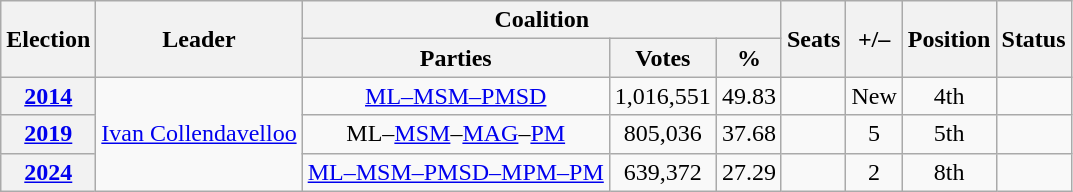<table class=wikitable style="text-align: center;">
<tr>
<th rowspan=2>Election</th>
<th rowspan=2>Leader</th>
<th colspan=3>Coalition</th>
<th rowspan=2>Seats</th>
<th rowspan=2>+/–</th>
<th rowspan=2>Position</th>
<th rowspan=2>Status</th>
</tr>
<tr>
<th>Parties</th>
<th>Votes</th>
<th>%</th>
</tr>
<tr>
<th><a href='#'>2014</a></th>
<td rowspan=3><a href='#'>Ivan Collendavelloo</a></td>
<td><a href='#'>ML–MSM–PMSD</a></td>
<td>1,016,551</td>
<td>49.83</td>
<td></td>
<td>New</td>
<td> 4th</td>
<td></td>
</tr>
<tr>
<th><a href='#'>2019</a></th>
<td>ML–<a href='#'>MSM</a>–<a href='#'>MAG</a>–<a href='#'>PM</a></td>
<td>805,036</td>
<td>37.68</td>
<td></td>
<td> 5</td>
<td> 5th</td>
<td></td>
</tr>
<tr>
<th><a href='#'>2024</a></th>
<td><a href='#'>ML–MSM–PMSD–MPM–PM</a></td>
<td>639,372</td>
<td>27.29</td>
<td></td>
<td> 2</td>
<td> 8th</td>
<td></td>
</tr>
</table>
